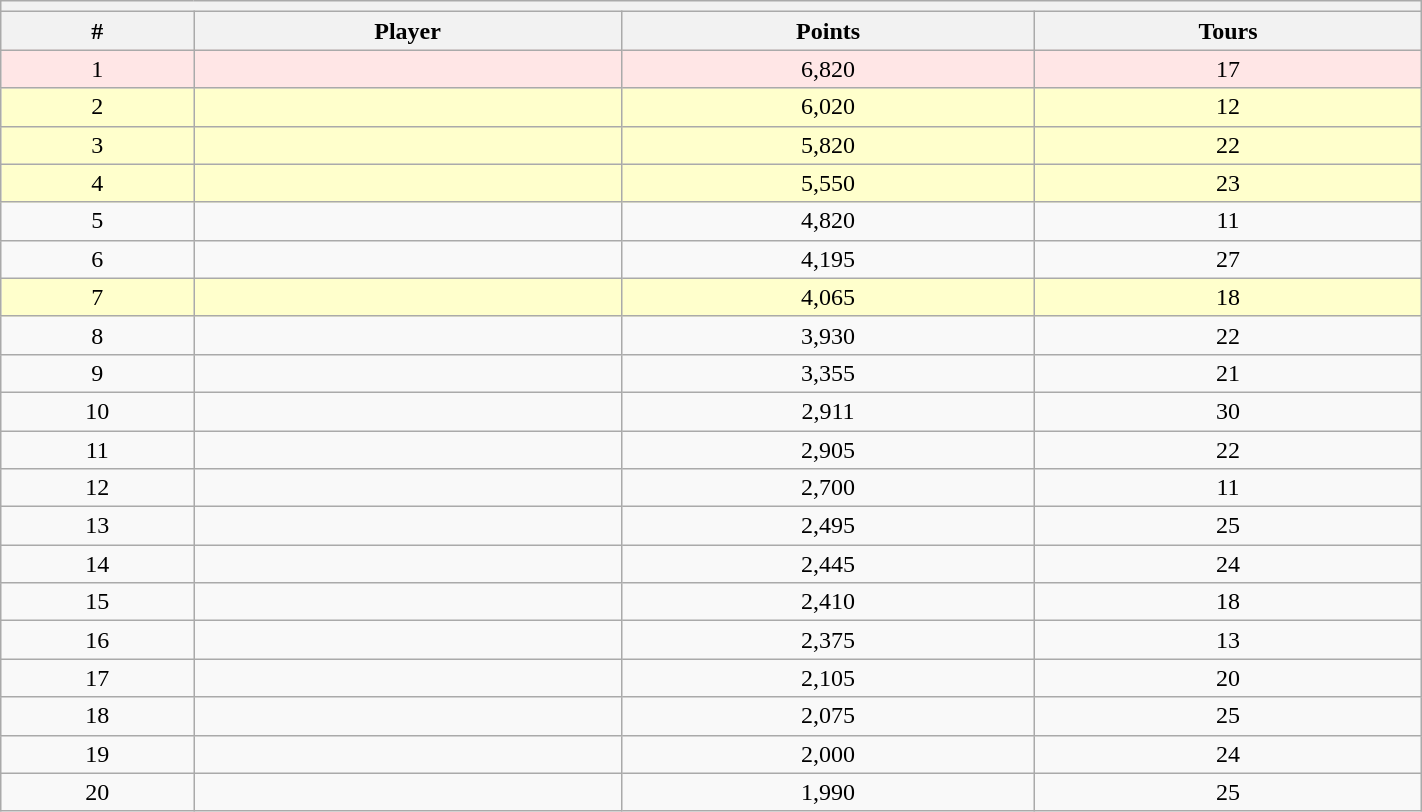<table class="wikitable nowrap" style="text-align:center; width:75%">
<tr>
<th colspan=4></th>
</tr>
<tr>
<th>#</th>
<th>Player</th>
<th>Points</th>
<th>Tours</th>
</tr>
<tr style="background:#FFE6E6">
<td>1</td>
<td style="text-align:left;"></td>
<td>6,820</td>
<td>17</td>
</tr>
<tr style="background:#ffffcc">
<td>2</td>
<td style="text-align:left;"></td>
<td>6,020</td>
<td>12</td>
</tr>
<tr style="background:#ffffcc">
<td>3</td>
<td style="text-align:left;"></td>
<td>5,820</td>
<td>22</td>
</tr>
<tr style="background:#ffffcc">
<td>4</td>
<td style="text-align:left;"></td>
<td>5,550</td>
<td>23</td>
</tr>
<tr -style="background:#ffffcc">
<td>5</td>
<td style="text-align:left;"></td>
<td>4,820</td>
<td>11</td>
</tr>
<tr -style="background:#ffffcc">
<td>6</td>
<td style="text-align:left;"></td>
<td>4,195</td>
<td>27</td>
</tr>
<tr style="background:#ffffcc">
<td>7</td>
<td style="text-align:left;"></td>
<td>4,065</td>
<td>18</td>
</tr>
<tr -style="background:#ffffcc">
<td>8</td>
<td style="text-align:left;"></td>
<td>3,930</td>
<td>22</td>
</tr>
<tr -style="background:#ffffcc">
<td>9</td>
<td style="text-align:left;"></td>
<td>3,355</td>
<td>21</td>
</tr>
<tr>
<td>10</td>
<td style="text-align:left;"></td>
<td>2,911</td>
<td>30</td>
</tr>
<tr>
<td>11</td>
<td style="text-align:left;"></td>
<td>2,905</td>
<td>22</td>
</tr>
<tr>
<td>12</td>
<td style="text-align:left;"></td>
<td>2,700</td>
<td>11</td>
</tr>
<tr>
<td>13</td>
<td style="text-align:left;"></td>
<td>2,495</td>
<td>25</td>
</tr>
<tr>
<td>14</td>
<td style="text-align:left;"></td>
<td>2,445</td>
<td>24</td>
</tr>
<tr>
<td>15</td>
<td style="text-align:left;"></td>
<td>2,410</td>
<td>18</td>
</tr>
<tr>
<td>16</td>
<td style="text-align:left;"></td>
<td>2,375</td>
<td>13</td>
</tr>
<tr>
<td>17</td>
<td style="text-align:left;"></td>
<td>2,105</td>
<td>20</td>
</tr>
<tr>
<td>18</td>
<td style="text-align:left;"></td>
<td>2,075</td>
<td>25</td>
</tr>
<tr>
<td>19</td>
<td style="text-align:left;"></td>
<td>2,000</td>
<td>24</td>
</tr>
<tr>
<td>20</td>
<td style="text-align:left;"></td>
<td>1,990</td>
<td>25</td>
</tr>
</table>
